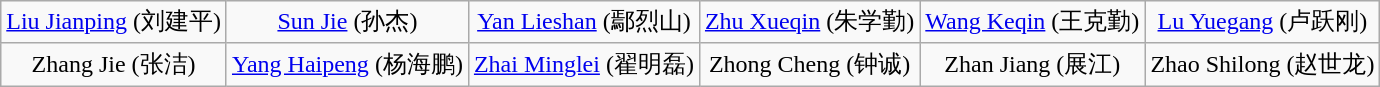<table class="wikitable">
<tr align="center">
<td><a href='#'>Liu Jianping</a> (刘建平)</td>
<td><a href='#'>Sun Jie</a> (孙杰)</td>
<td><a href='#'>Yan Lieshan</a> (鄢烈山)</td>
<td><a href='#'>Zhu Xueqin</a> (朱学勤)</td>
<td><a href='#'>Wang Keqin</a> (王克勤)</td>
<td><a href='#'>Lu Yuegang</a> (卢跃刚)</td>
</tr>
<tr align="center">
<td>Zhang Jie (张洁)</td>
<td><a href='#'>Yang Haipeng</a> (杨海鹏)</td>
<td><a href='#'>Zhai Minglei</a> (翟明磊)</td>
<td>Zhong Cheng (钟诚)</td>
<td>Zhan Jiang (展江)</td>
<td>Zhao Shilong (赵世龙)</td>
</tr>
</table>
